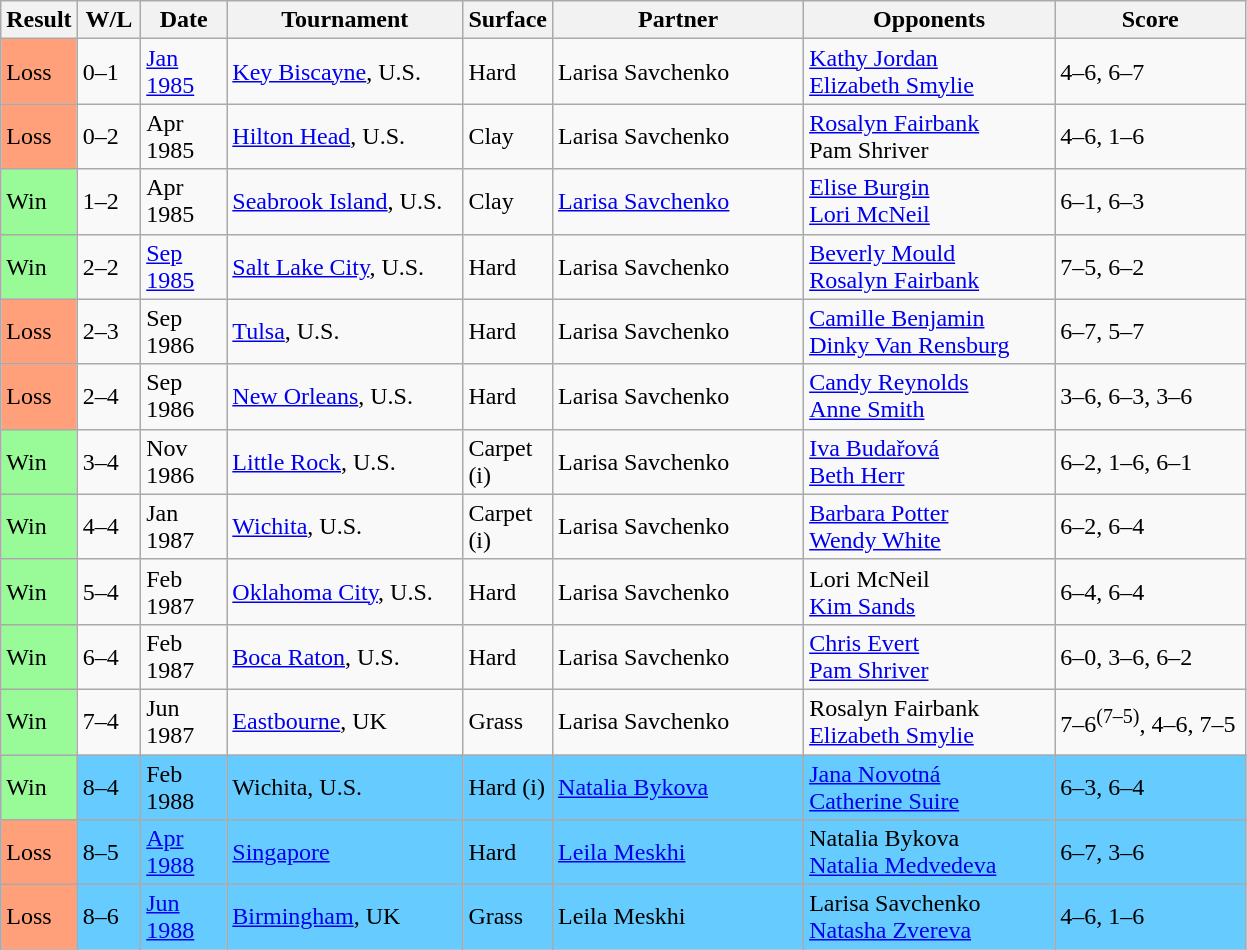<table class="sortable wikitable">
<tr>
<th>Result</th>
<th style="width:35px" class="unsortable">W/L</th>
<th style="width:50px">Date</th>
<th style="width:150px">Tournament</th>
<th style="width:50px">Surface</th>
<th style="width:160px">Partner</th>
<th style="width:160px">Opponents</th>
<th style="width:120px" class="unsortable">Score</th>
</tr>
<tr>
<td style="background:#ffa07a;">Loss</td>
<td>0–1</td>
<td><a href='#'>Jan 1985</a></td>
<td><a href='#'>Key Biscayne</a>, U.S.</td>
<td>Hard</td>
<td> Larisa Savchenko</td>
<td> <a href='#'>Kathy Jordan</a> <br>  <a href='#'>Elizabeth Smylie</a></td>
<td>4–6, 6–7</td>
</tr>
<tr>
<td style="background:#ffa07a;">Loss</td>
<td>0–2</td>
<td>Apr 1985</td>
<td><a href='#'>Hilton Head</a>, U.S.</td>
<td>Clay</td>
<td> Larisa Savchenko</td>
<td> <a href='#'>Rosalyn Fairbank</a> <br>  Pam Shriver</td>
<td>4–6, 1–6</td>
</tr>
<tr>
<td style="background:#98fb98;">Win</td>
<td>1–2</td>
<td>Apr 1985</td>
<td><a href='#'>Seabrook Island</a>, U.S.</td>
<td>Clay</td>
<td> <a href='#'>Larisa Savchenko</a></td>
<td> <a href='#'>Elise Burgin</a> <br>  <a href='#'>Lori McNeil</a></td>
<td>6–1, 6–3</td>
</tr>
<tr>
<td style="background:#98fb98;">Win</td>
<td>2–2</td>
<td><a href='#'>Sep 1985</a></td>
<td><a href='#'>Salt Lake City</a>, U.S.</td>
<td>Hard</td>
<td> Larisa Savchenko</td>
<td> <a href='#'>Beverly Mould</a> <br>  <a href='#'>Rosalyn Fairbank</a></td>
<td>7–5, 6–2</td>
</tr>
<tr>
<td style="background:#ffa07a;">Loss</td>
<td>2–3</td>
<td>Sep 1986</td>
<td><a href='#'>Tulsa</a>, U.S.</td>
<td>Hard</td>
<td> Larisa Savchenko</td>
<td> <a href='#'>Camille Benjamin</a> <br>  <a href='#'>Dinky Van Rensburg</a></td>
<td>6–7, 5–7</td>
</tr>
<tr>
<td style="background:#ffa07a;">Loss</td>
<td>2–4</td>
<td>Sep 1986</td>
<td><a href='#'>New Orleans</a>, U.S.</td>
<td>Hard</td>
<td> Larisa Savchenko</td>
<td> <a href='#'>Candy Reynolds</a> <br>  <a href='#'>Anne Smith</a></td>
<td>3–6, 6–3, 3–6</td>
</tr>
<tr>
<td style="background:#98fb98;">Win</td>
<td>3–4</td>
<td>Nov 1986</td>
<td><a href='#'>Little Rock</a>, U.S.</td>
<td>Carpet (i)</td>
<td> Larisa Savchenko</td>
<td> <a href='#'>Iva Budařová</a> <br>  <a href='#'>Beth Herr</a></td>
<td>6–2, 1–6, 6–1</td>
</tr>
<tr>
<td style="background:#98fb98;">Win</td>
<td>4–4</td>
<td>Jan 1987</td>
<td><a href='#'>Wichita</a>, U.S.</td>
<td>Carpet (i)</td>
<td> Larisa Savchenko</td>
<td> <a href='#'>Barbara Potter</a> <br>  <a href='#'>Wendy White</a></td>
<td>6–2, 6–4</td>
</tr>
<tr>
<td style="background:#98fb98;">Win</td>
<td>5–4</td>
<td>Feb 1987</td>
<td><a href='#'>Oklahoma City</a>, U.S.</td>
<td>Hard</td>
<td> Larisa Savchenko</td>
<td> Lori McNeil <br>  <a href='#'>Kim Sands</a></td>
<td>6–4, 6–4</td>
</tr>
<tr>
<td style="background:#98fb98;">Win</td>
<td>6–4</td>
<td>Feb 1987</td>
<td><a href='#'>Boca Raton</a>, U.S.</td>
<td>Hard</td>
<td> Larisa Savchenko</td>
<td> <a href='#'>Chris Evert</a> <br>  <a href='#'>Pam Shriver</a></td>
<td>6–0, 3–6, 6–2</td>
</tr>
<tr>
<td style="background:#98fb98;">Win</td>
<td>7–4</td>
<td>Jun 1987</td>
<td><a href='#'>Eastbourne</a>, UK</td>
<td>Grass</td>
<td> Larisa Savchenko</td>
<td> Rosalyn Fairbank <br>  <a href='#'>Elizabeth Smylie</a></td>
<td>7–6<sup>(7–5)</sup>, 4–6, 7–5</td>
</tr>
<tr style="background:#6cf;">
<td style="background:#98fb98;">Win</td>
<td>8–4</td>
<td>Feb 1988</td>
<td>Wichita, U.S.</td>
<td>Hard (i)</td>
<td> <a href='#'>Natalia Bykova</a></td>
<td> <a href='#'>Jana Novotná</a> <br>  <a href='#'>Catherine Suire</a></td>
<td>6–3, 6–4</td>
</tr>
<tr style="background:#66ccff;">
<td style="background:#ffa07a;">Loss</td>
<td>8–5</td>
<td><a href='#'>Apr 1988</a></td>
<td><a href='#'>Singapore</a></td>
<td>Hard</td>
<td> <a href='#'>Leila Meskhi</a></td>
<td> Natalia Bykova <br>  <a href='#'>Natalia Medvedeva</a></td>
<td>6–7, 3–6</td>
</tr>
<tr style="background:#66ccff;">
<td style="background:#ffa07a;">Loss</td>
<td>8–6</td>
<td><a href='#'>Jun 1988</a></td>
<td><a href='#'>Birmingham</a>, UK</td>
<td>Grass</td>
<td> Leila Meskhi</td>
<td> Larisa Savchenko <br>  <a href='#'>Natasha Zvereva</a></td>
<td>4–6, 1–6</td>
</tr>
</table>
